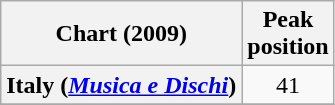<table class="wikitable sortable plainrowheaders" style="text-align:center">
<tr>
<th>Chart (2009)</th>
<th>Peak<br>position</th>
</tr>
<tr>
<th scope="row">Italy (<em><a href='#'>Musica e Dischi</a></em>)</th>
<td>41</td>
</tr>
<tr>
</tr>
</table>
